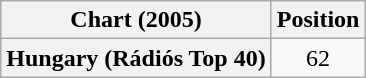<table class="wikitable plainrowheaders" style="text-align:center">
<tr>
<th scope="col">Chart (2005)</th>
<th scope="col">Position</th>
</tr>
<tr>
<th scope="row">Hungary (Rádiós Top 40)</th>
<td>62</td>
</tr>
</table>
